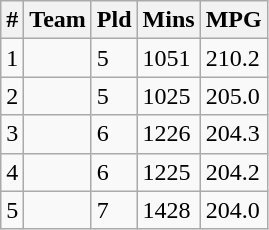<table class=wikitable>
<tr>
<th>#</th>
<th>Team</th>
<th>Pld</th>
<th>Mins</th>
<th>MPG</th>
</tr>
<tr>
<td>1</td>
<td><strong></strong></td>
<td>5</td>
<td>1051</td>
<td>210.2</td>
</tr>
<tr>
<td>2</td>
<td></td>
<td>5</td>
<td>1025</td>
<td>205.0</td>
</tr>
<tr>
<td>3</td>
<td></td>
<td>6</td>
<td>1226</td>
<td>204.3</td>
</tr>
<tr>
<td>4</td>
<td></td>
<td>6</td>
<td>1225</td>
<td>204.2</td>
</tr>
<tr>
<td>5</td>
<td></td>
<td>7</td>
<td>1428</td>
<td>204.0</td>
</tr>
</table>
